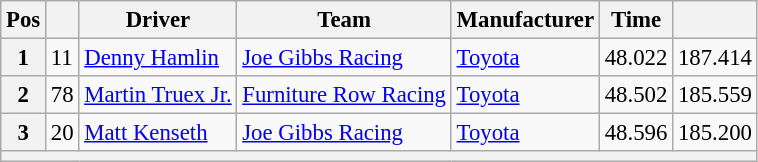<table class="wikitable" style="font-size:95%">
<tr>
<th>Pos</th>
<th></th>
<th>Driver</th>
<th>Team</th>
<th>Manufacturer</th>
<th>Time</th>
<th></th>
</tr>
<tr>
<th>1</th>
<td>11</td>
<td><a href='#'>Denny Hamlin</a></td>
<td><a href='#'>Joe Gibbs Racing</a></td>
<td><a href='#'>Toyota</a></td>
<td>48.022</td>
<td>187.414</td>
</tr>
<tr>
<th>2</th>
<td>78</td>
<td><a href='#'>Martin Truex Jr.</a></td>
<td><a href='#'>Furniture Row Racing</a></td>
<td><a href='#'>Toyota</a></td>
<td>48.502</td>
<td>185.559</td>
</tr>
<tr>
<th>3</th>
<td>20</td>
<td><a href='#'>Matt Kenseth</a></td>
<td><a href='#'>Joe Gibbs Racing</a></td>
<td><a href='#'>Toyota</a></td>
<td>48.596</td>
<td>185.200</td>
</tr>
<tr>
<th colspan="7"></th>
</tr>
</table>
